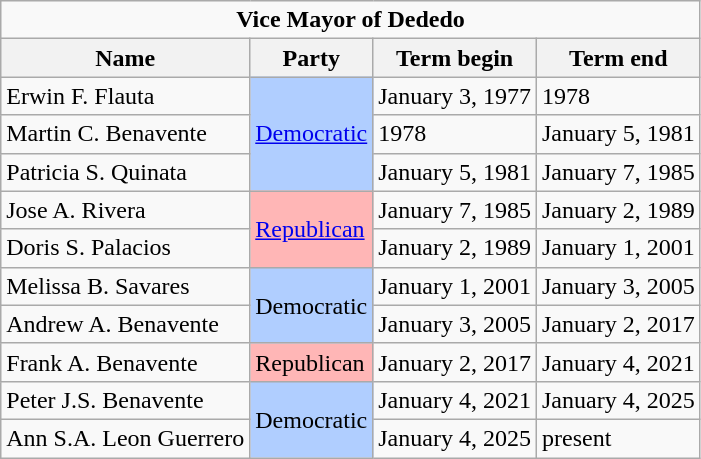<table class="wikitable">
<tr>
<td colspan="4" align=center><strong>Vice Mayor of Dededo</strong></td>
</tr>
<tr>
<th>Name</th>
<th>Party</th>
<th>Term begin</th>
<th>Term end</th>
</tr>
<tr>
<td>Erwin F. Flauta</td>
<td style="background-color: #B0CEFF"; rowspan="3"><a href='#'>Democratic</a></td>
<td>January 3, 1977</td>
<td>1978</td>
</tr>
<tr>
<td>Martin C. Benavente</td>
<td>1978</td>
<td>January 5, 1981</td>
</tr>
<tr>
<td>Patricia S. Quinata</td>
<td>January 5, 1981</td>
<td>January 7, 1985</td>
</tr>
<tr>
<td>Jose A. Rivera</td>
<td style="background-color: #FFB6B6"; rowspan="2"><a href='#'>Republican</a></td>
<td>January 7, 1985</td>
<td>January 2, 1989</td>
</tr>
<tr>
<td>Doris S. Palacios</td>
<td>January 2, 1989</td>
<td>January 1, 2001</td>
</tr>
<tr>
<td>Melissa B. Savares</td>
<td style="background-color: #B0CEFF"; rowspan="2">Democratic</td>
<td>January 1, 2001</td>
<td>January 3, 2005</td>
</tr>
<tr>
<td>Andrew A. Benavente</td>
<td>January 3, 2005</td>
<td>January 2, 2017</td>
</tr>
<tr>
<td>Frank A. Benavente</td>
<td style="background-color: #FFB6B6";>Republican</td>
<td>January 2, 2017</td>
<td>January 4, 2021</td>
</tr>
<tr>
<td>Peter J.S. Benavente</td>
<td style="background-color: #B0CEFF"; rowspan="2">Democratic</td>
<td>January 4, 2021</td>
<td>January 4, 2025</td>
</tr>
<tr>
<td>Ann S.A. Leon Guerrero</td>
<td>January 4, 2025</td>
<td>present</td>
</tr>
</table>
